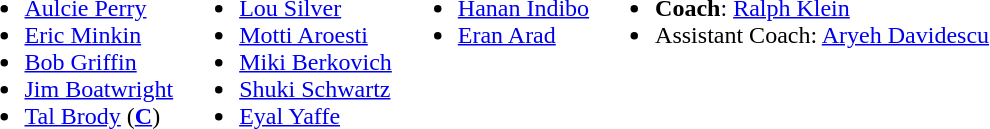<table>
<tr valign="top">
<td><br><ul><li>  <a href='#'>Aulcie Perry</a></li><li>  <a href='#'>Eric Minkin</a></li><li>  <a href='#'>Bob Griffin</a></li><li> <a href='#'>Jim Boatwright</a></li><li>  <a href='#'>Tal Brody</a> (<strong><a href='#'>C</a></strong>)</li></ul></td>
<td><br><ul><li>  <a href='#'>Lou Silver</a></li><li> <a href='#'>Motti Aroesti</a></li><li> <a href='#'>Miki Berkovich</a></li><li> <a href='#'>Shuki Schwartz</a></li><li> <a href='#'>Eyal Yaffe</a></li></ul></td>
<td><br><ul><li> <a href='#'>Hanan Indibo</a></li><li> <a href='#'>Eran Arad</a></li></ul></td>
<td><br><ul><li><strong>Coach</strong>:  <a href='#'>Ralph Klein</a></li><li>Assistant Coach:  <a href='#'>Aryeh Davidescu</a></li></ul></td>
</tr>
</table>
